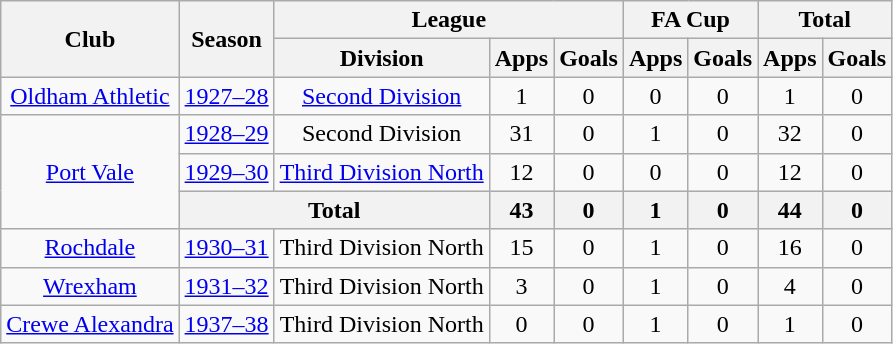<table class="wikitable" style="text-align: center;">
<tr>
<th rowspan="2">Club</th>
<th rowspan="2">Season</th>
<th colspan="3">League</th>
<th colspan="2">FA Cup</th>
<th colspan="2">Total</th>
</tr>
<tr>
<th>Division</th>
<th>Apps</th>
<th>Goals</th>
<th>Apps</th>
<th>Goals</th>
<th>Apps</th>
<th>Goals</th>
</tr>
<tr>
<td><a href='#'>Oldham Athletic</a></td>
<td><a href='#'>1927–28</a></td>
<td><a href='#'>Second Division</a></td>
<td>1</td>
<td>0</td>
<td>0</td>
<td>0</td>
<td>1</td>
<td>0</td>
</tr>
<tr>
<td rowspan="3"><a href='#'>Port Vale</a></td>
<td><a href='#'>1928–29</a></td>
<td>Second Division</td>
<td>31</td>
<td>0</td>
<td>1</td>
<td>0</td>
<td>32</td>
<td>0</td>
</tr>
<tr>
<td><a href='#'>1929–30</a></td>
<td><a href='#'>Third Division North</a></td>
<td>12</td>
<td>0</td>
<td>0</td>
<td>0</td>
<td>12</td>
<td>0</td>
</tr>
<tr>
<th colspan="2">Total</th>
<th>43</th>
<th>0</th>
<th>1</th>
<th>0</th>
<th>44</th>
<th>0</th>
</tr>
<tr>
<td><a href='#'>Rochdale</a></td>
<td><a href='#'>1930–31</a></td>
<td>Third Division North</td>
<td>15</td>
<td>0</td>
<td>1</td>
<td>0</td>
<td>16</td>
<td>0</td>
</tr>
<tr>
<td><a href='#'>Wrexham</a></td>
<td><a href='#'>1931–32</a></td>
<td>Third Division North</td>
<td>3</td>
<td>0</td>
<td>1</td>
<td>0</td>
<td>4</td>
<td>0</td>
</tr>
<tr>
<td><a href='#'>Crewe Alexandra</a></td>
<td><a href='#'>1937–38</a></td>
<td>Third Division North</td>
<td>0</td>
<td>0</td>
<td>1</td>
<td>0</td>
<td>1</td>
<td>0</td>
</tr>
</table>
